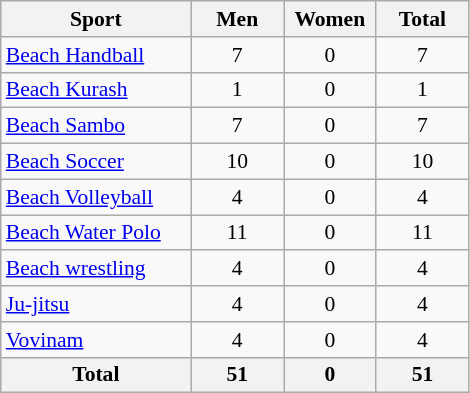<table class="wikitable sortable" style="font-size:90%; text-align:center;">
<tr>
<th width=120>Sport</th>
<th width=55>Men</th>
<th width=55>Women</th>
<th width=55>Total</th>
</tr>
<tr>
<td align=left><a href='#'>Beach Handball</a></td>
<td>7</td>
<td>0</td>
<td>7</td>
</tr>
<tr>
<td align=left><a href='#'>Beach Kurash</a></td>
<td>1</td>
<td>0</td>
<td>1</td>
</tr>
<tr>
<td align=left><a href='#'>Beach Sambo</a></td>
<td>7</td>
<td>0</td>
<td>7</td>
</tr>
<tr>
<td align=left><a href='#'>Beach Soccer</a></td>
<td>10</td>
<td>0</td>
<td>10</td>
</tr>
<tr>
<td align=left><a href='#'>Beach Volleyball</a></td>
<td>4</td>
<td>0</td>
<td>4</td>
</tr>
<tr>
<td align=left><a href='#'>Beach Water Polo</a></td>
<td>11</td>
<td>0</td>
<td>11</td>
</tr>
<tr>
<td align=left><a href='#'>Beach wrestling</a></td>
<td>4</td>
<td>0</td>
<td>4</td>
</tr>
<tr>
<td align=left><a href='#'>Ju-jitsu</a></td>
<td>4</td>
<td>0</td>
<td>4</td>
</tr>
<tr>
<td align=left><a href='#'>Vovinam</a></td>
<td>4</td>
<td>0</td>
<td>4</td>
</tr>
<tr class="sortbottom">
<th>Total</th>
<th>51</th>
<th>0</th>
<th>51</th>
</tr>
</table>
